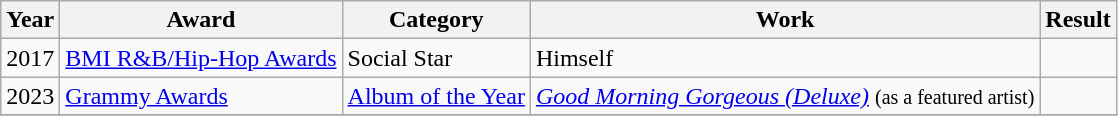<table class="wikitable">
<tr>
<th scope="col">Year</th>
<th scope="col">Award</th>
<th>Category</th>
<th scope="col">Work</th>
<th scope="col">Result</th>
</tr>
<tr>
<td>2017</td>
<td><a href='#'>BMI R&B/Hip-Hop Awards</a></td>
<td>Social Star</td>
<td>Himself</td>
<td></td>
</tr>
<tr>
<td>2023</td>
<td><a href='#'>Grammy Awards</a></td>
<td><a href='#'>Album of the Year</a></td>
<td><em><a href='#'>Good Morning Gorgeous (Deluxe)</a></em> <small>(as a featured artist)</small></td>
<td></td>
</tr>
<tr>
</tr>
</table>
